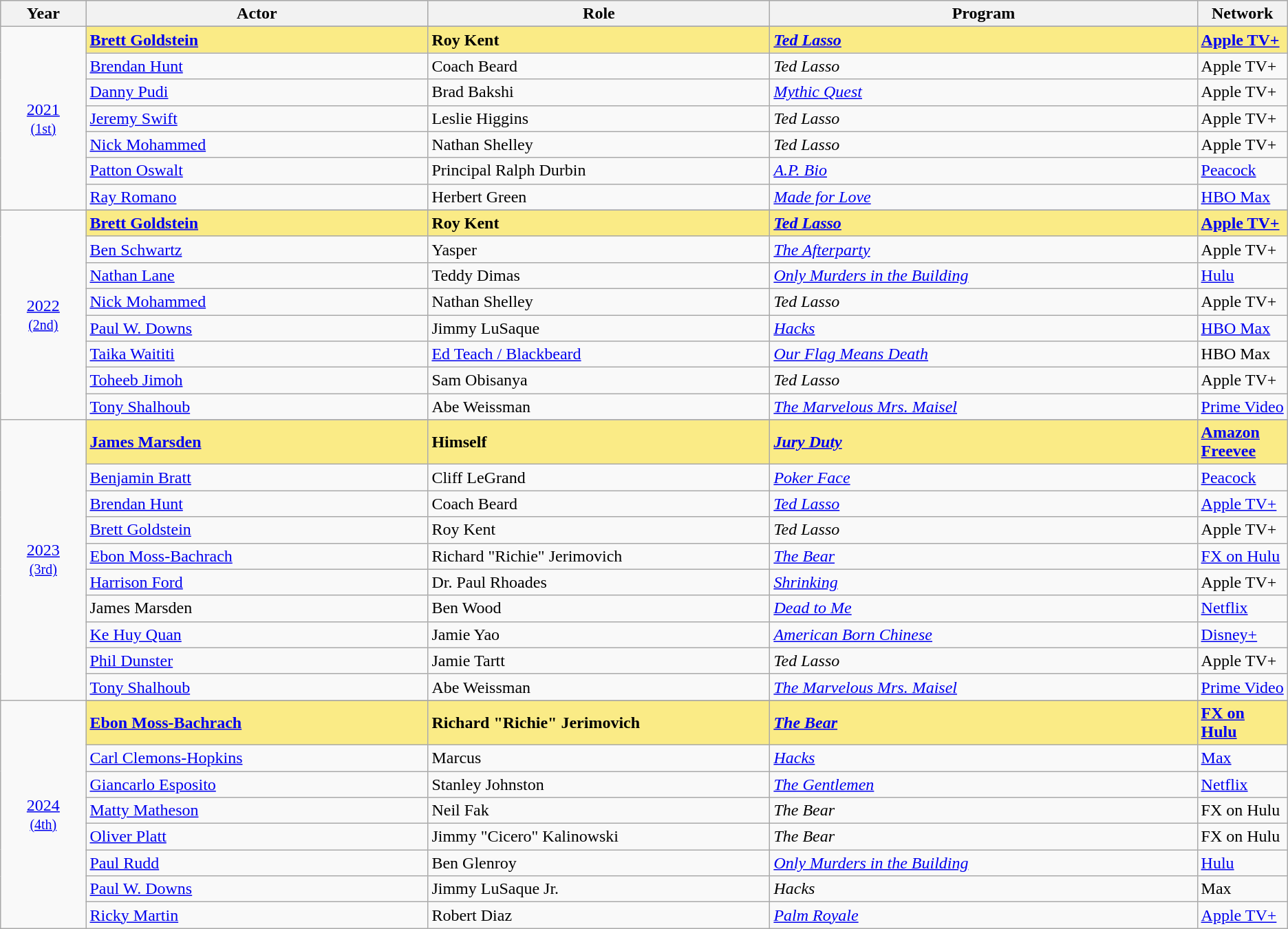<table class="wikitable">
<tr bgcolor="#bebebe">
<th width="5%">Year</th>
<th width="20%">Actor</th>
<th width="20%">Role</th>
<th width="25%">Program</th>
<th width="5%">Network</th>
</tr>
<tr>
<td rowspan="8" style="text-align:center"><a href='#'>2021</a><br><small><a href='#'>(1st)</a></small><br></td>
</tr>
<tr style="background:#FAEB86">
<td><strong><a href='#'>Brett Goldstein</a></strong></td>
<td><strong>Roy Kent</strong></td>
<td><strong><em><a href='#'>Ted Lasso</a></em></strong></td>
<td><strong><a href='#'>Apple TV+</a></strong></td>
</tr>
<tr>
<td><a href='#'>Brendan Hunt</a></td>
<td>Coach Beard</td>
<td><em>Ted Lasso</em></td>
<td>Apple TV+</td>
</tr>
<tr>
<td><a href='#'>Danny Pudi</a></td>
<td>Brad Bakshi</td>
<td><em><a href='#'>Mythic Quest</a></em></td>
<td>Apple TV+</td>
</tr>
<tr>
<td><a href='#'>Jeremy Swift</a></td>
<td>Leslie Higgins</td>
<td><em>Ted Lasso</em></td>
<td>Apple TV+</td>
</tr>
<tr>
<td><a href='#'>Nick Mohammed</a></td>
<td>Nathan Shelley</td>
<td><em>Ted Lasso</em></td>
<td>Apple TV+</td>
</tr>
<tr>
<td><a href='#'>Patton Oswalt</a></td>
<td>Principal Ralph Durbin</td>
<td><em><a href='#'>A.P. Bio</a></em></td>
<td><a href='#'>Peacock</a></td>
</tr>
<tr>
<td><a href='#'>Ray Romano</a></td>
<td>Herbert Green</td>
<td><em><a href='#'>Made for Love</a></em></td>
<td><a href='#'>HBO Max</a></td>
</tr>
<tr>
<td rowspan="9" style="text-align:center"><a href='#'>2022</a><br><small><a href='#'>(2nd)</a></small><br></td>
</tr>
<tr style="background:#FAEB86;">
<td><strong><a href='#'>Brett Goldstein</a></strong></td>
<td><strong>Roy Kent</strong></td>
<td><strong><em><a href='#'>Ted Lasso</a></em></strong></td>
<td><strong><a href='#'>Apple TV+</a></strong></td>
</tr>
<tr>
<td><a href='#'>Ben Schwartz</a></td>
<td>Yasper</td>
<td><em><a href='#'>The Afterparty</a></em></td>
<td>Apple TV+</td>
</tr>
<tr>
<td><a href='#'>Nathan Lane</a></td>
<td>Teddy Dimas</td>
<td><em><a href='#'>Only Murders in the Building</a></em></td>
<td><a href='#'>Hulu</a></td>
</tr>
<tr>
<td><a href='#'>Nick Mohammed</a></td>
<td>Nathan Shelley</td>
<td><em>Ted Lasso</em></td>
<td>Apple TV+</td>
</tr>
<tr>
<td><a href='#'>Paul W. Downs</a></td>
<td>Jimmy LuSaque</td>
<td><em><a href='#'>Hacks</a></em></td>
<td><a href='#'>HBO Max</a></td>
</tr>
<tr>
<td><a href='#'>Taika Waititi</a></td>
<td><a href='#'>Ed Teach / Blackbeard</a></td>
<td><em><a href='#'>Our Flag Means Death</a></em></td>
<td>HBO Max</td>
</tr>
<tr>
<td><a href='#'>Toheeb Jimoh</a></td>
<td>Sam Obisanya</td>
<td><em>Ted Lasso</em></td>
<td>Apple TV+</td>
</tr>
<tr>
<td><a href='#'>Tony Shalhoub</a></td>
<td>Abe Weissman</td>
<td><em><a href='#'>The Marvelous Mrs. Maisel</a></em></td>
<td><a href='#'>Prime Video</a></td>
</tr>
<tr>
<td rowspan="11" style="text-align:center"><a href='#'>2023</a><br><small><a href='#'>(3rd)</a></small><br></td>
</tr>
<tr style="background:#FAEB86;">
<td><strong><a href='#'>James Marsden</a></strong></td>
<td><strong>Himself</strong></td>
<td><strong><em><a href='#'>Jury Duty</a></em></strong></td>
<td><strong><a href='#'>Amazon Freevee</a></strong></td>
</tr>
<tr>
<td><a href='#'>Benjamin Bratt</a></td>
<td>Cliff LeGrand</td>
<td><em><a href='#'>Poker Face</a></em></td>
<td><a href='#'>Peacock</a></td>
</tr>
<tr>
<td><a href='#'>Brendan Hunt</a></td>
<td>Coach Beard</td>
<td><em><a href='#'>Ted Lasso</a></em></td>
<td><a href='#'>Apple TV+</a></td>
</tr>
<tr>
<td><a href='#'>Brett Goldstein</a></td>
<td>Roy Kent</td>
<td><em>Ted Lasso</em></td>
<td>Apple TV+</td>
</tr>
<tr>
<td><a href='#'>Ebon Moss-Bachrach</a></td>
<td>Richard "Richie" Jerimovich</td>
<td><em><a href='#'>The Bear</a></em></td>
<td><a href='#'>FX on Hulu</a></td>
</tr>
<tr>
<td><a href='#'>Harrison Ford</a></td>
<td>Dr. Paul Rhoades</td>
<td><em><a href='#'>Shrinking</a></em></td>
<td>Apple TV+</td>
</tr>
<tr>
<td>James Marsden</td>
<td>Ben Wood</td>
<td><em><a href='#'>Dead to Me</a></em></td>
<td><a href='#'>Netflix</a></td>
</tr>
<tr>
<td><a href='#'>Ke Huy Quan</a></td>
<td>Jamie Yao</td>
<td><em><a href='#'>American Born Chinese</a></em></td>
<td><a href='#'>Disney+</a></td>
</tr>
<tr>
<td><a href='#'>Phil Dunster</a></td>
<td>Jamie Tartt</td>
<td><em>Ted Lasso</em></td>
<td>Apple TV+</td>
</tr>
<tr>
<td><a href='#'>Tony Shalhoub</a></td>
<td>Abe Weissman</td>
<td><em><a href='#'>The Marvelous Mrs. Maisel</a></em></td>
<td><a href='#'>Prime Video</a></td>
</tr>
<tr>
<td rowspan="9" style="text-align:center"><a href='#'>2024</a><br><small><a href='#'>(4th)</a></small><br></td>
</tr>
<tr style="background:#FAEB86;">
<td><strong><a href='#'>Ebon Moss-Bachrach</a></strong></td>
<td><strong>Richard "Richie" Jerimovich</strong></td>
<td><strong><em><a href='#'>The Bear</a></em></strong></td>
<td><strong><a href='#'>FX on Hulu</a></strong></td>
</tr>
<tr>
<td><a href='#'>Carl Clemons-Hopkins</a></td>
<td>Marcus</td>
<td><em><a href='#'>Hacks</a></em></td>
<td><a href='#'>Max</a></td>
</tr>
<tr>
<td><a href='#'>Giancarlo Esposito</a></td>
<td>Stanley Johnston</td>
<td><em><a href='#'>The Gentlemen</a></em></td>
<td><a href='#'>Netflix</a></td>
</tr>
<tr>
<td><a href='#'>Matty Matheson</a></td>
<td>Neil Fak</td>
<td><em>The Bear</em></td>
<td>FX on Hulu</td>
</tr>
<tr>
<td><a href='#'>Oliver Platt</a></td>
<td>Jimmy "Cicero" Kalinowski</td>
<td><em>The Bear</em></td>
<td>FX on Hulu</td>
</tr>
<tr>
<td><a href='#'>Paul Rudd</a></td>
<td>Ben Glenroy</td>
<td><em><a href='#'>Only Murders in the Building</a></em></td>
<td><a href='#'>Hulu</a></td>
</tr>
<tr>
<td><a href='#'>Paul W. Downs</a></td>
<td>Jimmy LuSaque Jr.</td>
<td><em>Hacks</em></td>
<td>Max</td>
</tr>
<tr>
<td><a href='#'>Ricky Martin</a></td>
<td>Robert Diaz</td>
<td><em><a href='#'>Palm Royale</a></em></td>
<td><a href='#'>Apple TV+</a></td>
</tr>
</table>
